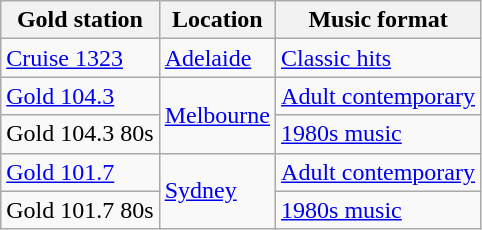<table class="wikitable">
<tr>
<th>Gold station</th>
<th>Location</th>
<th>Music format</th>
</tr>
<tr>
<td><a href='#'>Cruise 1323</a></td>
<td><a href='#'>Adelaide</a></td>
<td><a href='#'>Classic hits</a></td>
</tr>
<tr>
<td><a href='#'>Gold 104.3</a></td>
<td rowspan="2"><a href='#'>Melbourne</a></td>
<td><a href='#'>Adult contemporary</a></td>
</tr>
<tr>
<td>Gold 104.3 80s</td>
<td><a href='#'>1980s music</a></td>
</tr>
<tr>
<td><a href='#'>Gold 101.7</a></td>
<td rowspan="2"><a href='#'>Sydney</a></td>
<td><a href='#'>Adult contemporary</a></td>
</tr>
<tr>
<td>Gold 101.7 80s</td>
<td><a href='#'>1980s music</a></td>
</tr>
</table>
